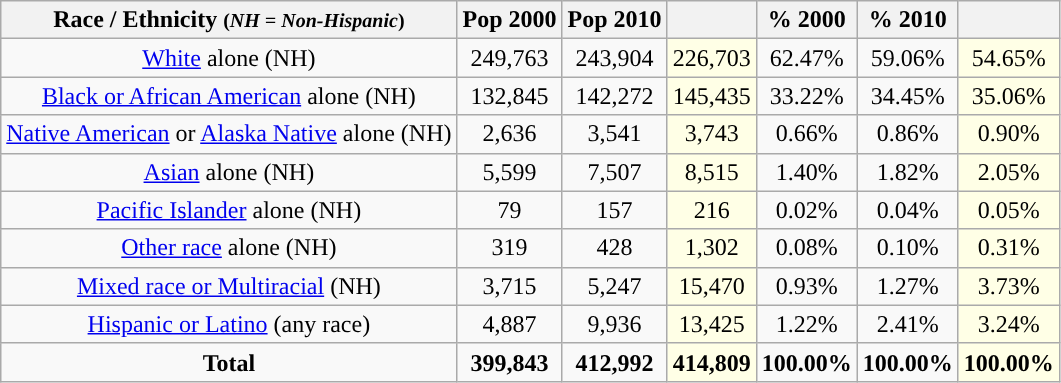<table class="wikitable"style="text-align:center;">
<tr>
<th>Race / Ethnicity <small>(<em>NH = Non-Hispanic</em>)</small></th>
<th>Pop 2000</th>
<th>Pop 2010</th>
<th></th>
<th>% 2000</th>
<th>% 2010</th>
<th></th>
</tr>
<tr>
<td><a href='#'>White</a> alone (NH)</td>
<td>249,763</td>
<td>243,904</td>
<td style='background: #ffffe6;'>226,703</td>
<td>62.47%</td>
<td>59.06%</td>
<td style='background: #ffffe6;'>54.65%</td>
</tr>
<tr>
<td><a href='#'>Black or African American</a> alone (NH)</td>
<td>132,845</td>
<td>142,272</td>
<td style='background: #ffffe6;'>145,435</td>
<td>33.22%</td>
<td>34.45%</td>
<td style='background: #ffffe6;'>35.06%</td>
</tr>
<tr>
<td><a href='#'>Native American</a> or <a href='#'>Alaska Native</a> alone (NH)</td>
<td>2,636</td>
<td>3,541</td>
<td style='background: #ffffe6;'>3,743</td>
<td>0.66%</td>
<td>0.86%</td>
<td style='background: #ffffe6;'>0.90%</td>
</tr>
<tr>
<td><a href='#'>Asian</a> alone (NH)</td>
<td>5,599</td>
<td>7,507</td>
<td style='background: #ffffe6;'>8,515</td>
<td>1.40%</td>
<td>1.82%</td>
<td style='background: #ffffe6;'>2.05%</td>
</tr>
<tr>
<td><a href='#'>Pacific Islander</a> alone (NH)</td>
<td>79</td>
<td>157</td>
<td style='background: #ffffe6;'>216</td>
<td>0.02%</td>
<td>0.04%</td>
<td style='background: #ffffe6;'>0.05%</td>
</tr>
<tr>
<td><a href='#'>Other race</a> alone (NH)</td>
<td>319</td>
<td>428</td>
<td style='background: #ffffe6;'>1,302</td>
<td>0.08%</td>
<td>0.10%</td>
<td style='background: #ffffe6;'>0.31%</td>
</tr>
<tr>
<td><a href='#'>Mixed race or Multiracial</a> (NH)</td>
<td>3,715</td>
<td>5,247</td>
<td style='background: #ffffe6;'>15,470</td>
<td>0.93%</td>
<td>1.27%</td>
<td style='background: #ffffe6;'>3.73%</td>
</tr>
<tr>
<td><a href='#'>Hispanic or Latino</a> (any race)</td>
<td>4,887</td>
<td>9,936</td>
<td style='background: #ffffe6;'>13,425</td>
<td>1.22%</td>
<td>2.41%</td>
<td style='background: #ffffe6;'>3.24%</td>
</tr>
<tr>
<td><strong>Total</strong></td>
<td><strong>399,843</strong></td>
<td><strong>412,992</strong></td>
<td style='background: #ffffe6;'><strong>414,809</strong></td>
<td><strong>100.00%</strong></td>
<td><strong>100.00%</strong></td>
<td style='background: #ffffe6;'><strong>100.00%</strong></td>
</tr>
</table>
